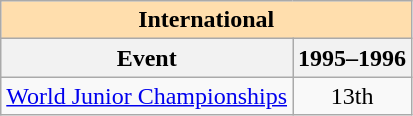<table class="wikitable" style="text-align:center">
<tr>
<th style="background-color: #ffdead; " colspan=2 align=center><strong>International</strong></th>
</tr>
<tr>
<th>Event</th>
<th>1995–1996</th>
</tr>
<tr>
<td align=left><a href='#'>World Junior Championships</a></td>
<td>13th</td>
</tr>
</table>
